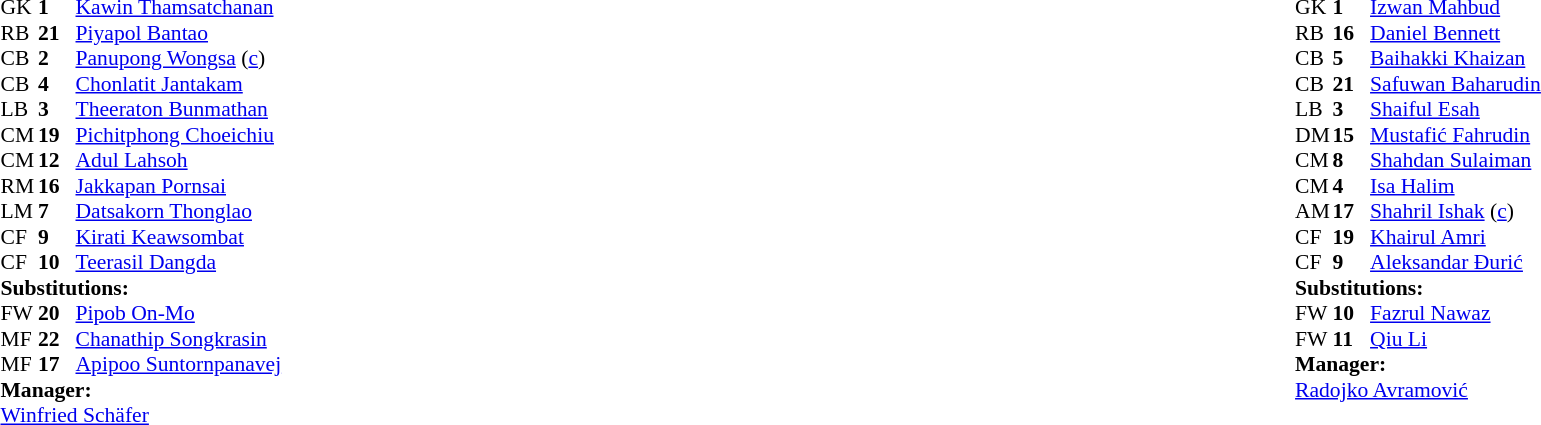<table width="100%">
<tr>
<td valign="top" width="40%"><br><table style="font-size:90%;" cellspacing="0" cellpadding="0">
<tr>
<th width="25"></th>
<th width="25"></th>
</tr>
<tr>
<td>GK</td>
<td><strong>1</strong></td>
<td><a href='#'>Kawin Thamsatchanan</a></td>
</tr>
<tr>
<td>RB</td>
<td><strong>21</strong></td>
<td><a href='#'>Piyapol Bantao</a></td>
</tr>
<tr>
<td>CB</td>
<td><strong>2</strong></td>
<td><a href='#'>Panupong Wongsa</a> (<a href='#'>c</a>)</td>
</tr>
<tr>
<td>CB</td>
<td><strong>4</strong></td>
<td><a href='#'>Chonlatit Jantakam</a></td>
</tr>
<tr>
<td>LB</td>
<td><strong>3</strong></td>
<td><a href='#'>Theeraton Bunmathan</a></td>
</tr>
<tr>
<td>CM</td>
<td><strong>19</strong></td>
<td><a href='#'>Pichitphong Choeichiu</a></td>
<td></td>
</tr>
<tr>
<td>CM</td>
<td><strong>12</strong></td>
<td><a href='#'>Adul Lahsoh</a></td>
<td></td>
</tr>
<tr>
<td>RM</td>
<td><strong>16</strong></td>
<td><a href='#'>Jakkapan Pornsai</a></td>
<td></td>
<td></td>
</tr>
<tr>
<td>LM</td>
<td><strong>7</strong></td>
<td><a href='#'>Datsakorn Thonglao</a></td>
<td></td>
<td></td>
</tr>
<tr>
<td>CF</td>
<td><strong>9</strong></td>
<td><a href='#'>Kirati Keawsombat</a></td>
<td></td>
<td></td>
</tr>
<tr>
<td>CF</td>
<td><strong>10</strong></td>
<td><a href='#'>Teerasil Dangda</a></td>
</tr>
<tr>
<td colspan=3><strong>Substitutions:</strong></td>
</tr>
<tr>
<td>FW</td>
<td><strong>20</strong></td>
<td><a href='#'>Pipob On-Mo</a></td>
<td></td>
<td></td>
</tr>
<tr>
<td>MF</td>
<td><strong>22</strong></td>
<td><a href='#'>Chanathip Songkrasin</a></td>
<td></td>
<td></td>
</tr>
<tr>
<td>MF</td>
<td><strong>17</strong></td>
<td><a href='#'>Apipoo Suntornpanavej</a></td>
<td></td>
<td></td>
</tr>
<tr>
<td colspan=3><strong>Manager:</strong></td>
</tr>
<tr>
<td colspan=4> <a href='#'>Winfried Schäfer</a></td>
</tr>
</table>
</td>
<td valign="top"></td>
<td valign="top" width="50%"><br><table style="font-size:90%;" cellspacing="0" cellpadding="0" align="center">
<tr>
<th width=25></th>
<th width=25></th>
</tr>
<tr>
<td>GK</td>
<td><strong>1</strong></td>
<td><a href='#'>Izwan Mahbud</a></td>
</tr>
<tr>
<td>RB</td>
<td><strong>16</strong></td>
<td><a href='#'>Daniel Bennett</a></td>
<td></td>
</tr>
<tr>
<td>CB</td>
<td><strong>5</strong></td>
<td><a href='#'>Baihakki Khaizan</a></td>
</tr>
<tr>
<td>CB</td>
<td><strong>21</strong></td>
<td><a href='#'>Safuwan Baharudin</a></td>
</tr>
<tr>
<td>LB</td>
<td><strong>3</strong></td>
<td><a href='#'>Shaiful Esah</a></td>
</tr>
<tr>
<td>DM</td>
<td><strong>15</strong></td>
<td><a href='#'>Mustafić Fahrudin</a></td>
<td></td>
</tr>
<tr>
<td>CM</td>
<td><strong>8</strong></td>
<td><a href='#'>Shahdan Sulaiman</a></td>
<td></td>
<td></td>
</tr>
<tr>
<td>CM</td>
<td><strong>4</strong></td>
<td><a href='#'>Isa Halim</a></td>
<td></td>
</tr>
<tr>
<td>AM</td>
<td><strong>17</strong></td>
<td><a href='#'>Shahril Ishak</a> (<a href='#'>c</a>)</td>
</tr>
<tr>
<td>CF</td>
<td><strong>19</strong></td>
<td><a href='#'>Khairul Amri</a></td>
<td></td>
<td></td>
</tr>
<tr>
<td>CF</td>
<td><strong>9</strong></td>
<td><a href='#'>Aleksandar Đurić</a></td>
</tr>
<tr>
<td colspan=3><strong>Substitutions:</strong></td>
</tr>
<tr>
<td>FW</td>
<td><strong>10</strong></td>
<td><a href='#'>Fazrul Nawaz</a></td>
<td></td>
<td></td>
</tr>
<tr>
<td>FW</td>
<td><strong>11</strong></td>
<td><a href='#'>Qiu Li</a></td>
<td></td>
<td></td>
</tr>
<tr>
<td colspan=3><strong>Manager:</strong></td>
</tr>
<tr>
<td colspan=4> <a href='#'>Radojko Avramović</a></td>
</tr>
</table>
</td>
</tr>
</table>
